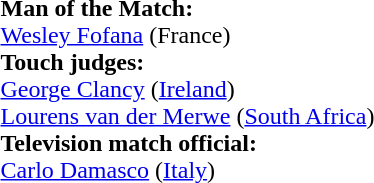<table style="width:100%">
<tr>
<td><br><strong>Man of the Match:</strong>
<br><a href='#'>Wesley Fofana</a> (France)<br><strong>Touch judges:</strong>
<br><a href='#'>George Clancy</a> (<a href='#'>Ireland</a>)
<br><a href='#'>Lourens van der Merwe</a> (<a href='#'>South Africa</a>)
<br><strong>Television match official:</strong>
<br><a href='#'>Carlo Damasco</a> (<a href='#'>Italy</a>)</td>
</tr>
</table>
